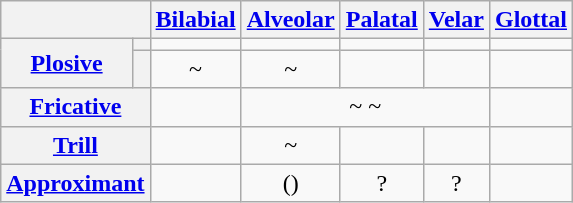<table class="wikitable" style="text-align:center;">
<tr>
<th colspan=2></th>
<th><a href='#'>Bilabial</a></th>
<th><a href='#'>Alveolar</a></th>
<th><a href='#'>Palatal</a></th>
<th><a href='#'>Velar</a></th>
<th><a href='#'>Glottal</a></th>
</tr>
<tr>
<th rowspan=2><a href='#'>Plosive</a></th>
<th></th>
<td></td>
<td></td>
<td></td>
<td></td>
<td></td>
</tr>
<tr>
<th></th>
<td> ~ </td>
<td> ~ </td>
<td></td>
<td></td>
<td></td>
</tr>
<tr>
<th colspan=2><a href='#'>Fricative</a></th>
<td></td>
<td colspan=3> ~  ~ </td>
<td></td>
</tr>
<tr>
<th colspan=2><a href='#'>Trill</a></th>
<td></td>
<td> ~ </td>
<td></td>
<td></td>
<td></td>
</tr>
<tr>
<th colspan=2><a href='#'>Approximant</a></th>
<td></td>
<td>()</td>
<td> ?</td>
<td> ?</td>
<td></td>
</tr>
</table>
